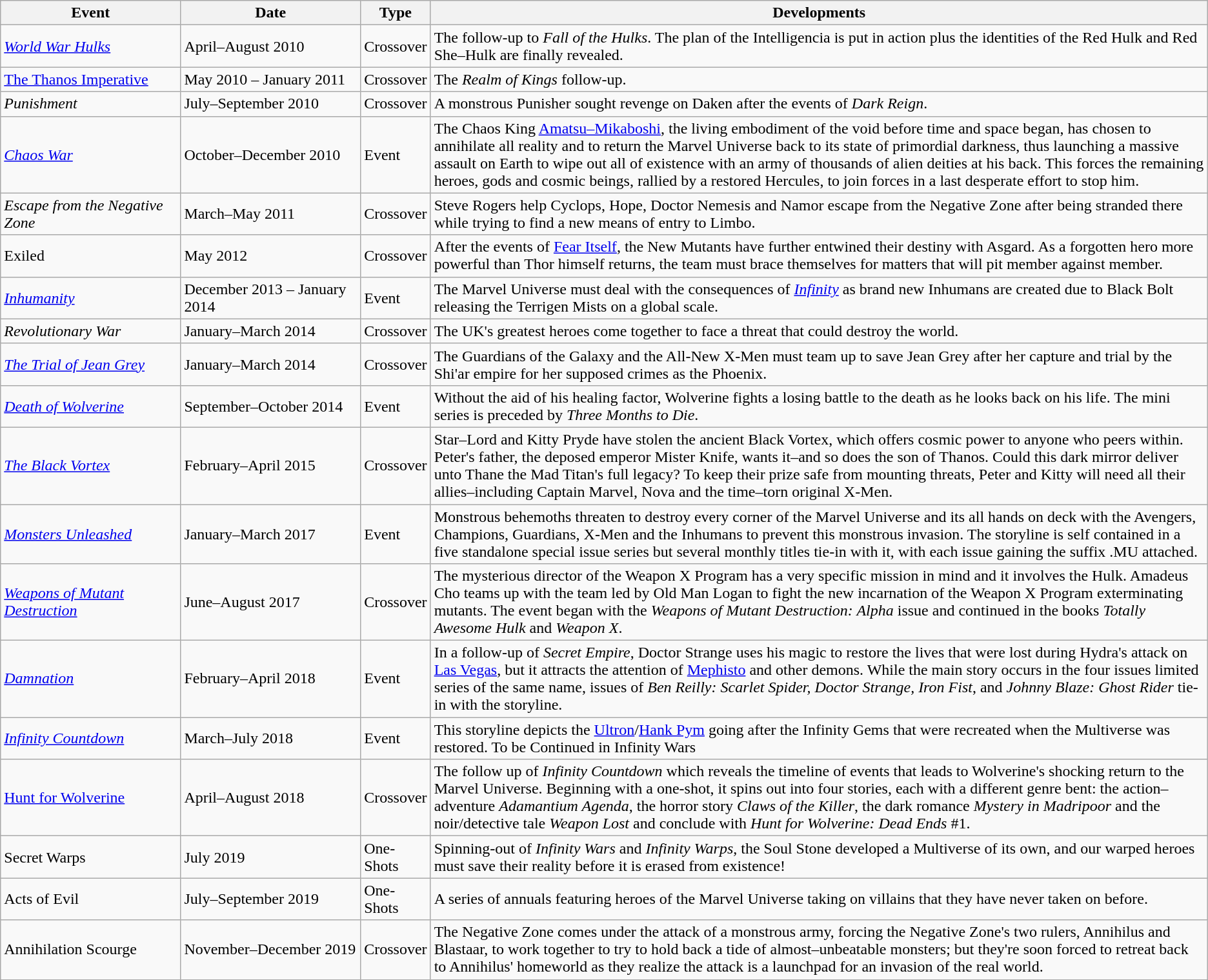<table class="wikitable">
<tr>
<th width=15%>Event</th>
<th width=15%>Date</th>
<th width=5%>Type</th>
<th width=70%>Developments</th>
</tr>
<tr>
<td><em><a href='#'>World War Hulks</a></em></td>
<td>April–August 2010</td>
<td>Crossover</td>
<td>The follow-up to <em>Fall of the Hulks</em>. The plan of the Intelligencia is put in action plus the identities of the Red Hulk and Red She–Hulk are finally revealed.</td>
</tr>
<tr>
<td><a href='#'>The Thanos Imperative</a></td>
<td>May 2010 – January 2011</td>
<td>Crossover</td>
<td>The <em>Realm of Kings</em> follow-up.</td>
</tr>
<tr>
<td><em>Punishment</em></td>
<td>July–September 2010</td>
<td>Crossover</td>
<td>A monstrous Punisher sought revenge on Daken after the events of <em>Dark Reign</em>.</td>
</tr>
<tr>
<td><em><a href='#'>Chaos War</a></em></td>
<td>October–December 2010</td>
<td>Event</td>
<td>The Chaos King <a href='#'>Amatsu–Mikaboshi</a>, the living embodiment of the void before time and space began, has chosen to annihilate all reality and to return the Marvel Universe back to its state of primordial darkness, thus launching a massive assault on Earth to wipe out all of existence with an army of thousands of alien deities at his back. This forces the remaining heroes, gods and cosmic beings, rallied by a restored Hercules, to join forces in a last desperate effort to stop him.</td>
</tr>
<tr>
<td><em>Escape from the Negative Zone</em></td>
<td>March–May 2011</td>
<td>Crossover</td>
<td>Steve Rogers help Cyclops, Hope, Doctor Nemesis and Namor escape from the Negative Zone after being stranded there while trying to find a new means of entry to Limbo.</td>
</tr>
<tr>
<td>Exiled</td>
<td>May 2012</td>
<td>Crossover</td>
<td>After the events of <a href='#'>Fear Itself</a>, the New Mutants have further entwined their destiny with Asgard. As a forgotten hero more powerful than Thor himself returns, the team must brace themselves for matters that will pit member against member.</td>
</tr>
<tr>
<td><em><a href='#'>Inhumanity</a></em></td>
<td>December 2013 – January 2014</td>
<td>Event</td>
<td>The Marvel Universe must deal with the consequences of <em><a href='#'>Infinity</a></em> as brand new Inhumans are created due to Black Bolt releasing the Terrigen Mists on a global scale.</td>
</tr>
<tr>
<td><em>Revolutionary War</em></td>
<td>January–March 2014</td>
<td>Crossover</td>
<td>The UK's greatest heroes come together to face a threat that could destroy the world.</td>
</tr>
<tr>
<td><em><a href='#'>The Trial of Jean Grey</a></em></td>
<td>January–March 2014</td>
<td>Crossover</td>
<td>The Guardians of the Galaxy and the All-New X-Men must team up to save Jean Grey after her capture and trial by the Shi'ar empire for her supposed crimes as the Phoenix.</td>
</tr>
<tr>
<td><em><a href='#'>Death of Wolverine</a></em></td>
<td>September–October 2014</td>
<td>Event</td>
<td>Without the aid of his healing factor, Wolverine fights a losing battle to the death as he looks back on his life. The mini series is preceded by <em>Three Months to Die</em>.</td>
</tr>
<tr>
<td><em><a href='#'>The Black Vortex</a></em></td>
<td>February–April 2015</td>
<td>Crossover</td>
<td>Star–Lord and Kitty Pryde have stolen the ancient Black Vortex, which offers cosmic power to anyone who peers within. Peter's father, the deposed emperor Mister Knife, wants it–and so does the son of Thanos. Could this dark mirror deliver unto Thane the Mad Titan's full legacy? To keep their prize safe from mounting threats, Peter and Kitty will need all their allies–including Captain Marvel, Nova and the time–torn original X-Men.</td>
</tr>
<tr>
<td><em><a href='#'>Monsters Unleashed</a></em></td>
<td>January–March 2017</td>
<td>Event</td>
<td>Monstrous behemoths threaten to destroy every corner of the Marvel Universe and its all hands on deck with the Avengers, Champions, Guardians, X-Men and the Inhumans to prevent this monstrous invasion. The storyline is self contained in a five standalone special issue series but several monthly titles tie-in with it, with each issue gaining the suffix .MU attached.</td>
</tr>
<tr>
<td><em><a href='#'>Weapons of Mutant Destruction</a></em></td>
<td>June–August 2017</td>
<td>Crossover</td>
<td>The mysterious director of the Weapon X Program has a very specific mission in mind and it involves the Hulk. Amadeus Cho teams up with the team led by Old Man Logan to fight the new incarnation of the Weapon X Program exterminating mutants. The event began with the <em>Weapons of Mutant Destruction: Alpha</em> issue and continued in the books <em>Totally Awesome Hulk</em> and <em>Weapon X</em>.</td>
</tr>
<tr>
<td><em><a href='#'>Damnation</a></em></td>
<td>February–April 2018</td>
<td>Event</td>
<td>In a follow-up of <em>Secret Empire</em>, Doctor Strange uses his magic to restore the lives that were lost during Hydra's attack on <a href='#'>Las Vegas</a>, but it attracts the attention of <a href='#'>Mephisto</a> and other demons. While the main story occurs in the four issues limited series of the same name, issues of <em>Ben Reilly: Scarlet Spider, Doctor Strange, Iron Fist</em>, and <em>Johnny Blaze: Ghost Rider</em> tie-in with the storyline.</td>
</tr>
<tr>
<td><em><a href='#'>Infinity Countdown</a></em></td>
<td>March–July 2018</td>
<td>Event</td>
<td>This storyline depicts the <a href='#'>Ultron</a>/<a href='#'>Hank Pym</a> going after the Infinity Gems that were recreated when the Multiverse was restored. To be Continued in Infinity Wars</td>
</tr>
<tr>
<td><a href='#'>Hunt for Wolverine</a></td>
<td>April–August 2018</td>
<td>Crossover</td>
<td>The follow up of <em>Infinity Countdown</em> which reveals the timeline of events that leads to Wolverine's shocking return to the Marvel Universe. Beginning with a one-shot, it spins out into four stories, each with a different genre bent: the action–adventure <em>Adamantium Agenda</em>, the horror story <em>Claws of the Killer</em>, the dark romance <em>Mystery in Madripoor</em> and the noir/detective tale <em>Weapon Lost</em> and conclude with <em>Hunt for Wolverine: Dead Ends</em> #1.</td>
</tr>
<tr>
<td>Secret Warps</td>
<td>July 2019</td>
<td>One-Shots</td>
<td>Spinning-out of <em>Infinity Wars</em> and <em>Infinity Warps</em>, the Soul Stone developed a Multiverse of its own, and our warped heroes must save their reality before it is erased from existence!</td>
</tr>
<tr>
<td>Acts of Evil</td>
<td>July–September 2019</td>
<td>One-Shots</td>
<td>A series of annuals featuring heroes of the Marvel Universe taking on villains that they have never taken on before.</td>
</tr>
<tr>
<td>Annihilation Scourge</td>
<td>November–December 2019</td>
<td>Crossover</td>
<td>The Negative Zone comes under the attack of a monstrous army, forcing the Negative Zone's two rulers, Annihilus and Blastaar, to work together to try to hold back a tide of almost–unbeatable monsters; but they're soon forced to retreat back to Annihilus' homeworld as they realize the attack is a launchpad for an invasion of the real world.</td>
</tr>
</table>
